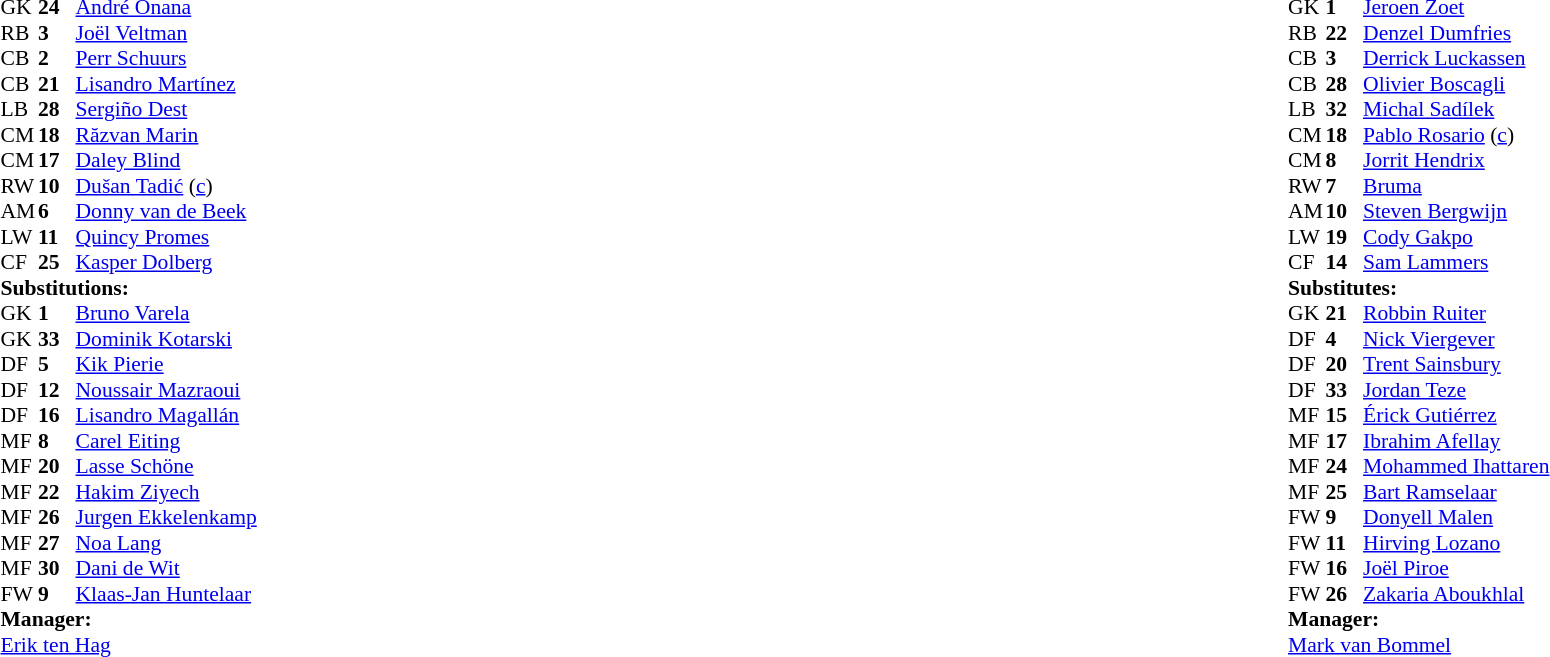<table width="100%">
<tr>
<td valign="top" width="50%"><br><table style="font-size: 90%" cellspacing="0" cellpadding="0">
<tr>
<th width=25></th>
<th width=25></th>
</tr>
<tr>
<td>GK</td>
<td><strong>24</strong></td>
<td> <a href='#'>André Onana</a></td>
</tr>
<tr>
<td>RB</td>
<td><strong>3</strong></td>
<td> <a href='#'>Joël Veltman</a></td>
<td></td>
</tr>
<tr>
<td>CB</td>
<td><strong>2</strong></td>
<td> <a href='#'>Perr Schuurs</a></td>
</tr>
<tr>
<td>CB</td>
<td><strong>21</strong></td>
<td> <a href='#'>Lisandro Martínez</a></td>
<td></td>
<td></td>
</tr>
<tr>
<td>LB</td>
<td><strong>28</strong></td>
<td> <a href='#'>Sergiño Dest</a></td>
<td></td>
</tr>
<tr>
<td>CM</td>
<td><strong>18</strong></td>
<td> <a href='#'>Răzvan Marin</a></td>
</tr>
<tr>
<td>CM</td>
<td><strong>17</strong></td>
<td> <a href='#'>Daley Blind</a></td>
<td></td>
<td></td>
</tr>
<tr>
<td>RW</td>
<td><strong>10</strong></td>
<td> <a href='#'>Dušan Tadić</a> (<a href='#'>c</a>)</td>
</tr>
<tr>
<td>AM</td>
<td><strong>6</strong></td>
<td> <a href='#'>Donny van de Beek</a></td>
</tr>
<tr>
<td>LW</td>
<td><strong>11</strong></td>
<td> <a href='#'>Quincy Promes</a></td>
<td></td>
<td></td>
</tr>
<tr>
<td>CF</td>
<td><strong>25</strong></td>
<td> <a href='#'>Kasper Dolberg</a></td>
</tr>
<tr>
<td colspan=3><strong>Substitutions:</strong></td>
</tr>
<tr>
<td>GK</td>
<td><strong>1</strong></td>
<td> <a href='#'>Bruno Varela</a></td>
</tr>
<tr>
<td>GK</td>
<td><strong>33</strong></td>
<td> <a href='#'>Dominik Kotarski</a></td>
</tr>
<tr>
<td>DF</td>
<td><strong>5</strong></td>
<td> <a href='#'>Kik Pierie</a></td>
</tr>
<tr>
<td>DF</td>
<td><strong>12</strong></td>
<td> <a href='#'>Noussair Mazraoui</a></td>
</tr>
<tr>
<td>DF</td>
<td><strong>16</strong></td>
<td> <a href='#'>Lisandro Magallán</a></td>
<td></td>
<td></td>
</tr>
<tr>
<td>MF</td>
<td><strong>8</strong></td>
<td> <a href='#'>Carel Eiting</a></td>
</tr>
<tr>
<td>MF</td>
<td><strong>20</strong></td>
<td> <a href='#'>Lasse Schöne</a></td>
<td></td>
<td></td>
</tr>
<tr>
<td>MF</td>
<td><strong>22</strong></td>
<td> <a href='#'>Hakim Ziyech</a></td>
<td></td>
<td></td>
</tr>
<tr>
<td>MF</td>
<td><strong>26</strong></td>
<td> <a href='#'>Jurgen Ekkelenkamp</a></td>
</tr>
<tr>
<td>MF</td>
<td><strong>27</strong></td>
<td> <a href='#'>Noa Lang</a></td>
</tr>
<tr>
<td>MF</td>
<td><strong>30</strong></td>
<td> <a href='#'>Dani de Wit</a></td>
</tr>
<tr>
<td>FW</td>
<td><strong>9</strong></td>
<td> <a href='#'>Klaas-Jan Huntelaar</a></td>
</tr>
<tr>
<td colspan=3><strong>Manager:</strong></td>
</tr>
<tr>
<td colspan=4> <a href='#'>Erik ten Hag</a></td>
</tr>
</table>
</td>
<td valign="top"></td>
<td valign="top" width="50%"><br><table style=font-size:90% cellspacing=0 cellpadding=0 align="center">
<tr>
<th width=25></th>
<th width=25></th>
</tr>
<tr>
<td>GK</td>
<td><strong>1</strong></td>
<td> <a href='#'>Jeroen Zoet</a></td>
</tr>
<tr>
<td>RB</td>
<td><strong>22</strong></td>
<td> <a href='#'>Denzel Dumfries</a></td>
</tr>
<tr>
<td>CB</td>
<td><strong>3</strong></td>
<td> <a href='#'>Derrick Luckassen</a></td>
<td></td>
</tr>
<tr>
<td>CB</td>
<td><strong>28</strong></td>
<td> <a href='#'>Olivier Boscagli</a></td>
</tr>
<tr>
<td>LB</td>
<td><strong>32</strong></td>
<td> <a href='#'>Michal Sadílek</a></td>
</tr>
<tr>
<td>CM</td>
<td><strong>18</strong></td>
<td> <a href='#'>Pablo Rosario</a> (<a href='#'>c</a>)</td>
</tr>
<tr>
<td>CM</td>
<td><strong>8</strong></td>
<td> <a href='#'>Jorrit Hendrix</a></td>
<td></td>
<td></td>
</tr>
<tr>
<td>RW</td>
<td><strong>7</strong></td>
<td> <a href='#'>Bruma</a></td>
<td></td>
<td></td>
</tr>
<tr>
<td>AM</td>
<td><strong>10</strong></td>
<td> <a href='#'>Steven Bergwijn</a></td>
<td></td>
<td></td>
</tr>
<tr>
<td>LW</td>
<td><strong>19</strong></td>
<td> <a href='#'>Cody Gakpo</a></td>
<td></td>
</tr>
<tr>
<td>CF</td>
<td><strong>14</strong></td>
<td> <a href='#'>Sam Lammers</a></td>
</tr>
<tr>
<td colspan=4><strong>Substitutes:</strong></td>
</tr>
<tr>
<td>GK</td>
<td><strong>21</strong></td>
<td> <a href='#'>Robbin Ruiter</a></td>
</tr>
<tr>
<td>DF</td>
<td><strong>4</strong></td>
<td> <a href='#'>Nick Viergever</a></td>
</tr>
<tr>
<td>DF</td>
<td><strong>20</strong></td>
<td> <a href='#'>Trent Sainsbury</a></td>
</tr>
<tr>
<td>DF</td>
<td><strong>33</strong></td>
<td> <a href='#'>Jordan Teze</a></td>
</tr>
<tr>
<td>MF</td>
<td><strong>15</strong></td>
<td> <a href='#'>Érick Gutiérrez</a></td>
<td></td>
<td></td>
</tr>
<tr>
<td>MF</td>
<td><strong>17</strong></td>
<td> <a href='#'>Ibrahim Afellay</a></td>
</tr>
<tr>
<td>MF</td>
<td><strong>24</strong></td>
<td> <a href='#'>Mohammed Ihattaren</a></td>
</tr>
<tr>
<td>MF</td>
<td><strong>25</strong></td>
<td> <a href='#'>Bart Ramselaar</a></td>
</tr>
<tr>
<td>FW</td>
<td><strong>9</strong></td>
<td> <a href='#'>Donyell Malen</a></td>
<td></td>
<td></td>
</tr>
<tr>
<td>FW</td>
<td><strong>11</strong></td>
<td> <a href='#'>Hirving Lozano</a></td>
<td></td>
<td></td>
</tr>
<tr>
<td>FW</td>
<td><strong>16</strong></td>
<td> <a href='#'>Joël Piroe</a></td>
</tr>
<tr>
<td>FW</td>
<td><strong>26</strong></td>
<td> <a href='#'>Zakaria Aboukhlal</a></td>
</tr>
<tr>
<td colspan=3><strong>Manager:</strong></td>
</tr>
<tr>
<td colspan=4> <a href='#'>Mark van Bommel</a></td>
</tr>
</table>
</td>
</tr>
</table>
